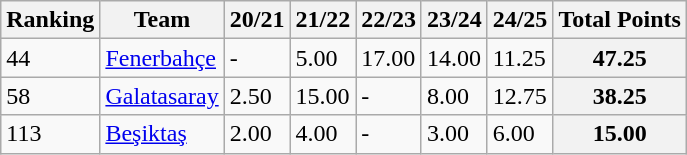<table class="wikitable sortable">
<tr>
<th>Ranking </th>
<th>Team</th>
<th>20/21</th>
<th>21/22</th>
<th>22/23</th>
<th>23/24</th>
<th>24/25</th>
<th>Total Points</th>
</tr>
<tr>
<td>44</td>
<td><a href='#'>Fenerbahçe</a></td>
<td>-</td>
<td>5.00</td>
<td>17.00</td>
<td>14.00</td>
<td>11.25</td>
<th>47.25</th>
</tr>
<tr>
<td>58</td>
<td><a href='#'>Galatasaray</a></td>
<td>2.50</td>
<td>15.00</td>
<td>-</td>
<td>8.00</td>
<td>12.75</td>
<th>38.25</th>
</tr>
<tr>
<td>113</td>
<td><a href='#'>Beşiktaş</a></td>
<td>2.00</td>
<td>4.00</td>
<td>-</td>
<td>3.00</td>
<td>6.00</td>
<th>15.00</th>
</tr>
</table>
